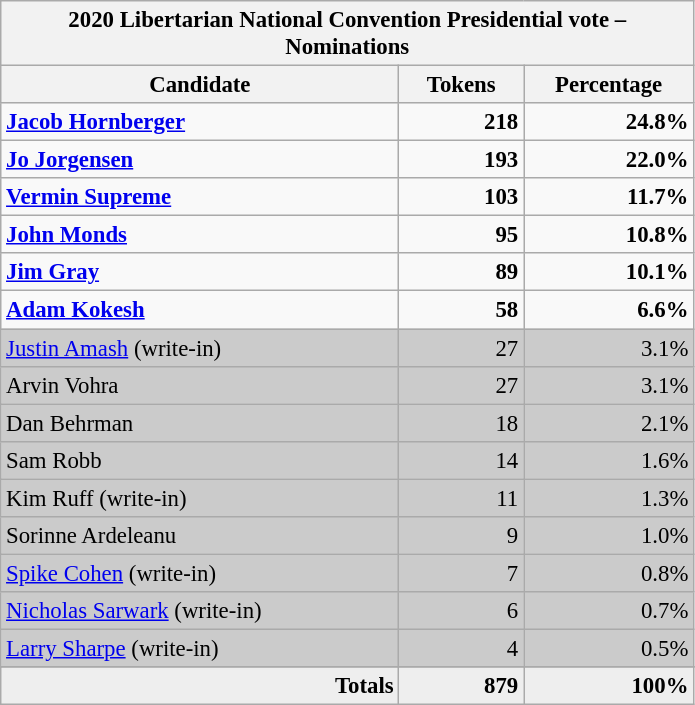<table class="wikitable" style="font-size:95%">
<tr>
<th colspan="3">2020 Libertarian National Convention Presidential vote – Nominations</th>
</tr>
<tr>
<th style="width: 17em">Candidate</th>
<th style="width: 5em">Tokens</th>
<th style="width: 7em">Percentage</th>
</tr>
<tr>
<td><strong><a href='#'>Jacob Hornberger</a></strong></td>
<td style="text-align:right;"><strong>218</strong></td>
<td style="text-align:right;"><strong>24.8%</strong></td>
</tr>
<tr>
<td><strong><a href='#'>Jo Jorgensen</a></strong></td>
<td style="text-align:right;"><strong>193</strong></td>
<td style="text-align:right;"><strong>22.0%</strong></td>
</tr>
<tr>
<td><strong><a href='#'>Vermin Supreme</a></strong></td>
<td style="text-align:right;"><strong>103</strong></td>
<td style="text-align:right;"><strong>11.7%</strong></td>
</tr>
<tr>
<td><strong><a href='#'>John Monds</a></strong></td>
<td style="text-align:right;"><strong>95</strong></td>
<td style="text-align:right;"><strong>10.8%</strong></td>
</tr>
<tr>
<td><strong><a href='#'>Jim Gray</a></strong></td>
<td style="text-align:right;"><strong>89</strong></td>
<td style="text-align:right;"><strong>10.1%</strong></td>
</tr>
<tr>
<td><strong><a href='#'>Adam Kokesh</a></strong></td>
<td style="text-align:right;"><strong>58</strong></td>
<td style="text-align:right;"><strong>6.6%</strong></td>
</tr>
<tr style="background:#cbcbcb">
<td><a href='#'>Justin Amash</a> (write-in)</td>
<td style="text-align:right;">27</td>
<td style="text-align:right;">3.1%</td>
</tr>
<tr style="background:#cbcbcb">
<td>Arvin Vohra</td>
<td style="text-align:right;">27</td>
<td style="text-align:right;">3.1%</td>
</tr>
<tr style="background:#cbcbcb">
<td>Dan Behrman</td>
<td style="text-align:right;">18</td>
<td style="text-align:right;">2.1%</td>
</tr>
<tr style="background:#cbcbcb">
<td>Sam Robb</td>
<td style="text-align:right;">14</td>
<td style="text-align:right;">1.6%</td>
</tr>
<tr style="background:#cbcbcb">
<td>Kim Ruff (write-in)</td>
<td style="text-align:right;">11</td>
<td style="text-align:right;">1.3%</td>
</tr>
<tr style="background:#cbcbcb">
<td>Sorinne Ardeleanu</td>
<td style="text-align:right;">9</td>
<td style="text-align:right;">1.0%</td>
</tr>
<tr style="background:#cbcbcb">
<td><a href='#'>Spike Cohen</a> (write-in)</td>
<td style="text-align:right;">7</td>
<td style="text-align:right;">0.8%</td>
</tr>
<tr style="background:#cbcbcb">
<td><a href='#'>Nicholas Sarwark</a> (write-in)</td>
<td style="text-align:right;">6</td>
<td style="text-align:right;">0.7%</td>
</tr>
<tr style="background:#cbcbcb">
<td><a href='#'>Larry Sharpe</a> (write-in)</td>
<td style="text-align:right;">4</td>
<td style="text-align:right;">0.5%</td>
</tr>
<tr style="background:#cbcbcb">
</tr>
<tr style="background:#eee; text-align:right;">
<td><strong>Totals</strong></td>
<td><strong>879</strong></td>
<td><strong>100%</strong></td>
</tr>
</table>
